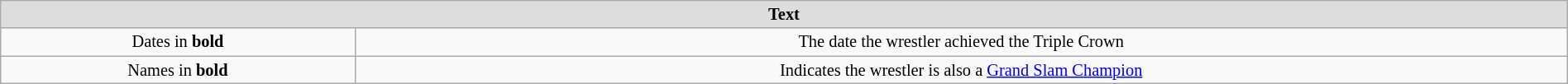<table class="wikitable" style="width:100%; font-size:85%; text-align:center;">
<tr>
<th style="background:#ddd;" colspan="2">Text</th>
</tr>
<tr>
<td>Dates in <strong>bold</strong></td>
<td>The date the wrestler achieved the Triple Crown</td>
</tr>
<tr>
<td>Names in <strong>bold</strong></td>
<td>Indicates the wrestler is also a <a href='#'>Grand Slam Champion</a></td>
</tr>
</table>
